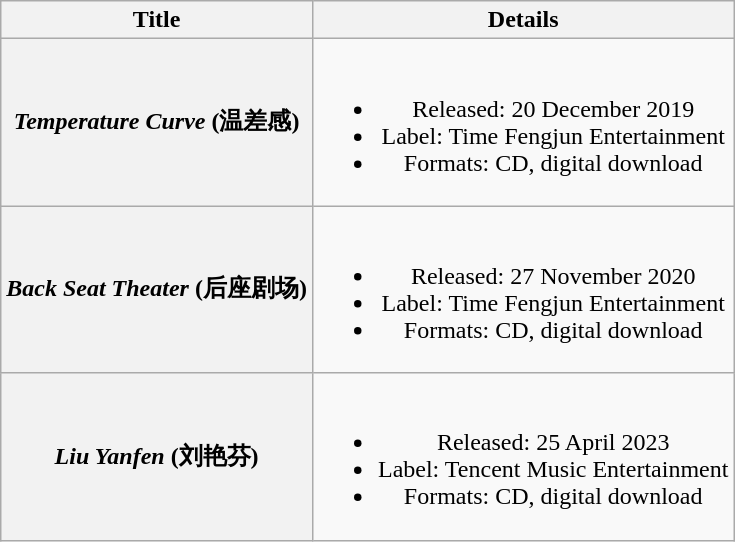<table class="wikitable plainrowheaders" style="text-align:center;">
<tr>
<th scope="col">Title</th>
<th scope="col">Details</th>
</tr>
<tr>
<th scope="row"><em>Temperature Curve</em> (温差感)</th>
<td><br><ul><li>Released: 20 December 2019</li><li>Label: Time Fengjun Entertainment</li><li>Formats: CD, digital download</li></ul></td>
</tr>
<tr>
<th scope="row"><em>Back Seat Theater</em> (后座剧场)</th>
<td><br><ul><li>Released: 27 November 2020</li><li>Label: Time Fengjun Entertainment</li><li>Formats: CD, digital download</li></ul></td>
</tr>
<tr>
<th scope="row"><em>Liu Yanfen</em> (刘艳芬)</th>
<td><br><ul><li>Released: 25 April 2023</li><li>Label: Tencent Music Entertainment</li><li>Formats: CD, digital download</li></ul></td>
</tr>
</table>
